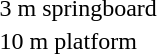<table>
<tr>
<td>3 m springboard<br></td>
<td></td>
<td></td>
<td></td>
</tr>
<tr>
<td>10 m platform<br></td>
<td></td>
<td></td>
<td></td>
</tr>
</table>
